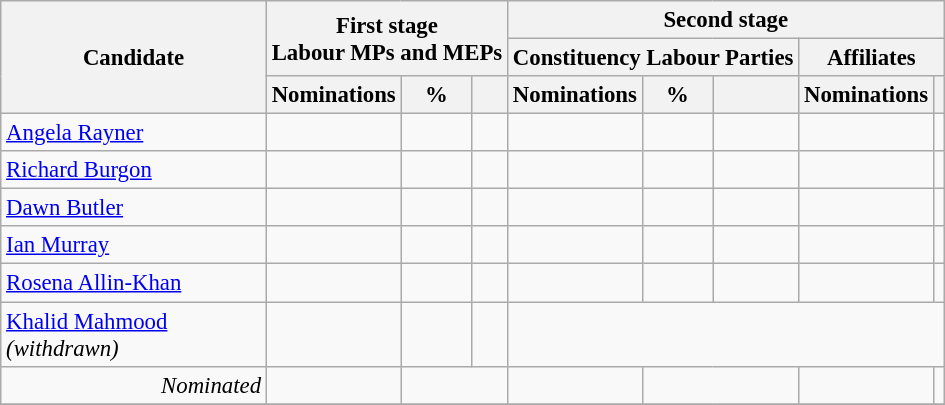<table class="wikitable" style="font-size:95%; text-align:right">
<tr>
<th scope="col" rowspan="3">Candidate</th>
<th scope="col" colspan="3" rowspan=2>First stage<br>Labour MPs and MEPs</th>
<th scope="col" colspan="5">Second stage</th>
</tr>
<tr>
<th scope="col" colspan="3">Constituency Labour Parties</th>
<th scope="col" colspan="2">Affiliates</th>
</tr>
<tr>
<th style="width: 50px">Nominations</th>
<th style="width: 40px">%</th>
<th></th>
<th style="width: 50px">Nominations</th>
<th style="width: 40px">%</th>
<th></th>
<th style="width: 50px">Nominations</th>
<th></th>
</tr>
<tr>
<td style="width: 170px; text-align:left"><a href='#'>Angela Rayner</a></td>
<td></td>
<td></td>
<td></td>
<td></td>
<td></td>
<td></td>
<td></td>
<td></td>
</tr>
<tr>
<td style="width: 170px; text-align:left"><a href='#'>Richard Burgon</a></td>
<td></td>
<td></td>
<td></td>
<td></td>
<td></td>
<td></td>
<td></td>
<td></td>
</tr>
<tr>
<td style="width: 170px; text-align:left"><a href='#'>Dawn Butler</a></td>
<td></td>
<td></td>
<td></td>
<td></td>
<td></td>
<td></td>
<td></td>
<td></td>
</tr>
<tr>
<td style="width: 170px; text-align:left"><a href='#'>Ian Murray</a></td>
<td></td>
<td></td>
<td></td>
<td></td>
<td></td>
<td></td>
<td></td>
<td></td>
</tr>
<tr>
<td style="width: 170px; text-align:left"><a href='#'>Rosena Allin-Khan</a></td>
<td></td>
<td></td>
<td></td>
<td></td>
<td></td>
<td></td>
<td></td>
<td></td>
</tr>
<tr>
<td style="width: 170px; text-align:left"><a href='#'>Khalid Mahmood</a> <em>(withdrawn)</em></td>
<td></td>
<td></td>
<td></td>
<td colspan=6 ></td>
</tr>
<tr>
<td style="text-align:right;"><em>Nominated</em></td>
<td></td>
<td colspan=2></td>
<td></td>
<td colspan=2></td>
<td></td>
<td colspan=2></td>
</tr>
<tr>
</tr>
</table>
